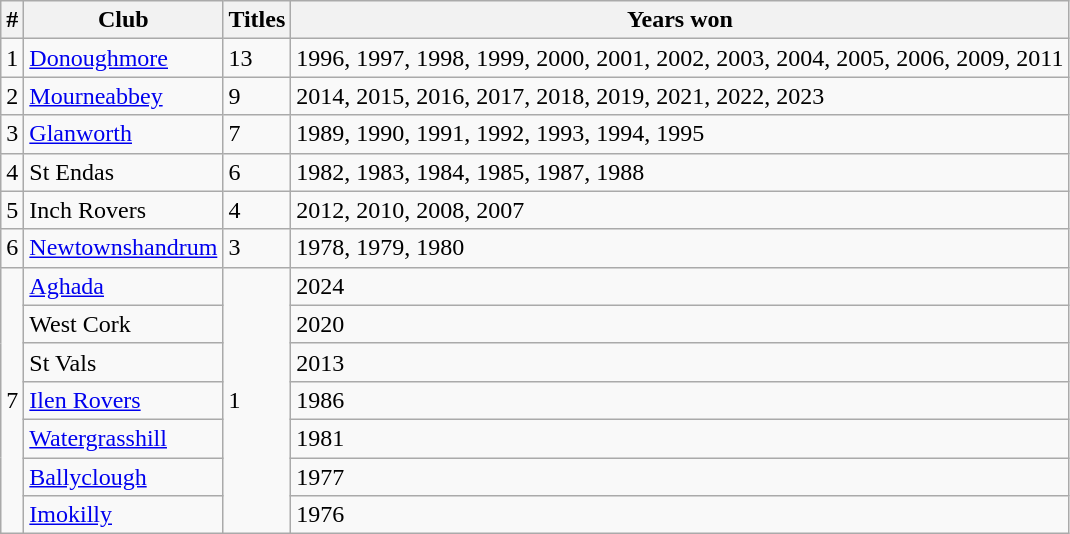<table class="wikitable" border="1">
<tr>
<th>#</th>
<th>Club</th>
<th>Titles</th>
<th>Years won</th>
</tr>
<tr>
<td>1</td>
<td><a href='#'>Donoughmore</a></td>
<td>13</td>
<td>1996, 1997, 1998, 1999, 2000, 2001, 2002, 2003, 2004, 2005, 2006, 2009, 2011</td>
</tr>
<tr>
<td>2</td>
<td><a href='#'>Mourneabbey</a></td>
<td>9</td>
<td>2014, 2015, 2016, 2017, 2018, 2019, 2021, 2022, 2023</td>
</tr>
<tr>
<td>3</td>
<td><a href='#'>Glanworth</a></td>
<td>7</td>
<td>1989, 1990, 1991, 1992, 1993, 1994, 1995</td>
</tr>
<tr>
<td>4</td>
<td>St Endas</td>
<td>6</td>
<td>1982, 1983, 1984, 1985, 1987, 1988</td>
</tr>
<tr>
<td>5</td>
<td>Inch Rovers</td>
<td>4</td>
<td>2012, 2010, 2008, 2007</td>
</tr>
<tr>
<td>6</td>
<td><a href='#'>Newtownshandrum</a></td>
<td>3</td>
<td>1978, 1979, 1980</td>
</tr>
<tr>
<td rowspan=7>7</td>
<td><a href='#'>Aghada</a></td>
<td rowspan=7>1</td>
<td>2024</td>
</tr>
<tr>
<td>West Cork</td>
<td>2020</td>
</tr>
<tr>
<td>St Vals</td>
<td>2013</td>
</tr>
<tr>
<td><a href='#'>Ilen Rovers</a></td>
<td>1986</td>
</tr>
<tr>
<td><a href='#'>Watergrasshill</a></td>
<td>1981</td>
</tr>
<tr>
<td><a href='#'>Ballyclough</a></td>
<td>1977</td>
</tr>
<tr>
<td><a href='#'>Imokilly</a></td>
<td>1976</td>
</tr>
</table>
